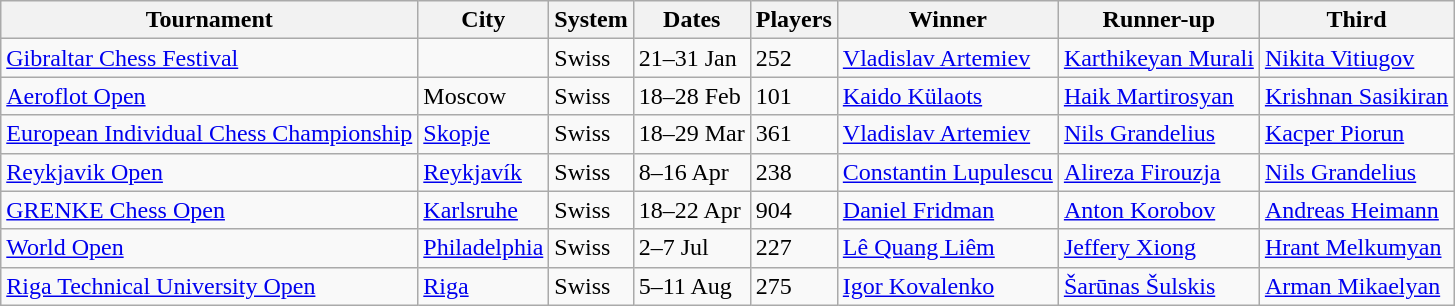<table class="wikitable">
<tr>
<th>Tournament</th>
<th>City</th>
<th>System</th>
<th>Dates</th>
<th>Players</th>
<th>Winner</th>
<th>Runner-up</th>
<th>Third</th>
</tr>
<tr>
<td><a href='#'>Gibraltar Chess Festival</a></td>
<td></td>
<td>Swiss</td>
<td>21–31 Jan</td>
<td>252</td>
<td> <a href='#'>Vladislav Artemiev</a></td>
<td> <a href='#'>Karthikeyan Murali</a></td>
<td> <a href='#'>Nikita Vitiugov</a></td>
</tr>
<tr>
<td><a href='#'>Aeroflot Open</a></td>
<td> Moscow</td>
<td>Swiss</td>
<td>18–28 Feb</td>
<td>101</td>
<td> <a href='#'>Kaido Külaots</a></td>
<td> <a href='#'>Haik Martirosyan</a></td>
<td> <a href='#'>Krishnan Sasikiran</a></td>
</tr>
<tr>
<td><a href='#'>European Individual Chess Championship</a></td>
<td> <a href='#'>Skopje</a></td>
<td>Swiss</td>
<td>18–29 Mar</td>
<td>361</td>
<td> <a href='#'>Vladislav Artemiev</a></td>
<td> <a href='#'>Nils Grandelius</a></td>
<td> <a href='#'>Kacper Piorun</a></td>
</tr>
<tr>
<td><a href='#'>Reykjavik Open</a></td>
<td> <a href='#'>Reykjavík</a></td>
<td>Swiss</td>
<td>8–16 Apr</td>
<td>238</td>
<td> <a href='#'>Constantin Lupulescu</a></td>
<td> <a href='#'>Alireza Firouzja</a></td>
<td> <a href='#'>Nils Grandelius</a></td>
</tr>
<tr>
<td><a href='#'>GRENKE Chess Open</a></td>
<td> <a href='#'>Karlsruhe</a></td>
<td>Swiss</td>
<td>18–22 Apr</td>
<td>904</td>
<td> <a href='#'>Daniel Fridman</a></td>
<td> <a href='#'>Anton Korobov</a></td>
<td> <a href='#'>Andreas Heimann</a></td>
</tr>
<tr>
<td><a href='#'>World Open</a></td>
<td> <a href='#'>Philadelphia</a></td>
<td>Swiss</td>
<td>2–7 Jul</td>
<td>227</td>
<td> <a href='#'>Lê Quang Liêm</a></td>
<td> <a href='#'>Jeffery Xiong</a></td>
<td> <a href='#'>Hrant Melkumyan</a></td>
</tr>
<tr>
<td><a href='#'>Riga Technical University Open</a></td>
<td> <a href='#'>Riga</a></td>
<td>Swiss</td>
<td>5–11 Aug</td>
<td>275</td>
<td> <a href='#'>Igor Kovalenko</a></td>
<td> <a href='#'>Šarūnas Šulskis</a></td>
<td> <a href='#'>Arman Mikaelyan</a></td>
</tr>
</table>
